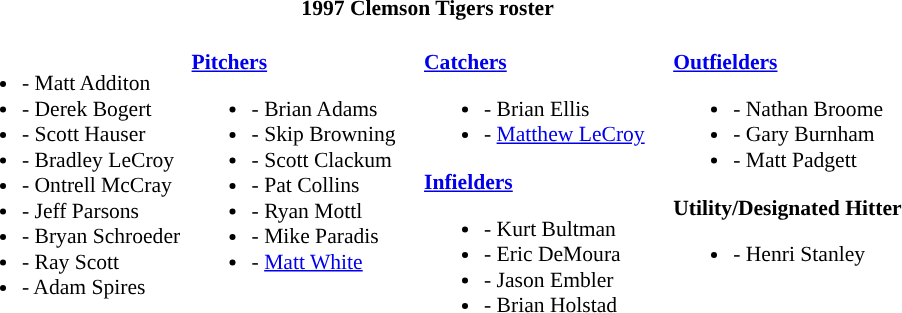<table class="toccolours" style="border-collapse:collapse; font-size:90%;">
<tr>
<th colspan="9">1997 Clemson Tigers roster</th>
</tr>
<tr>
</tr>
<tr>
<td width="03"> </td>
<td valign="top"><br><ul><li>- Matt Additon</li><li>- Derek Bogert</li><li>- Scott Hauser</li><li>- Bradley LeCroy</li><li>- Ontrell McCray</li><li>- Jeff Parsons</li><li>- Bryan Schroeder</li><li>- Ray Scott</li><li>- Adam Spires</li></ul></td>
<td width="03"> </td>
<td valign="top"><br><strong><a href='#'>Pitchers</a></strong><ul><li>- Brian Adams</li><li>- Skip Browning</li><li>- Scott Clackum</li><li>- Pat Collins</li><li>- Ryan Mottl</li><li>- Mike Paradis</li><li>- <a href='#'>Matt White</a></li></ul></td>
<td width="15"> </td>
<td valign="top"><br><strong><a href='#'>Catchers</a></strong><ul><li>- Brian Ellis</li><li>- <a href='#'>Matthew LeCroy</a></li></ul><strong><a href='#'>Infielders</a></strong><ul><li>- Kurt Bultman</li><li>- Eric DeMoura</li><li>- Jason Embler</li><li>- Brian Holstad</li></ul></td>
<td width="15"> </td>
<td valign="top"><br><strong><a href='#'>Outfielders</a></strong><ul><li>- Nathan Broome</li><li>- Gary Burnham</li><li>- Matt Padgett</li></ul><strong>Utility/Designated Hitter</strong><ul><li>- Henri Stanley</li></ul></td>
</tr>
</table>
